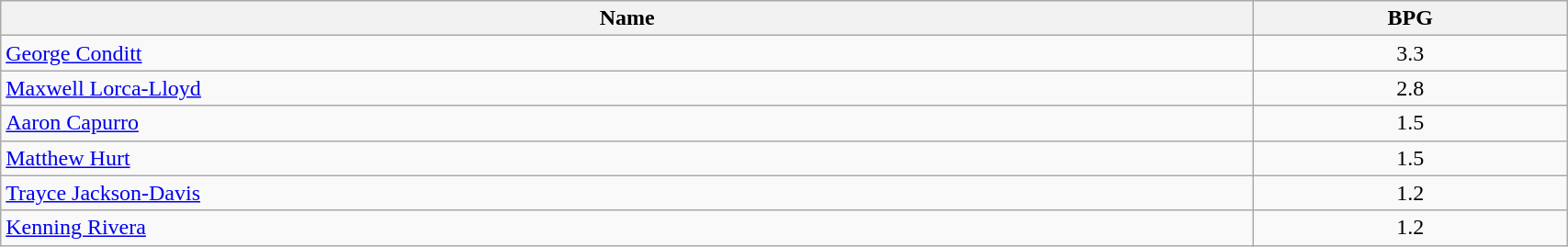<table class=wikitable width="90%">
<tr>
<th width="80%">Name</th>
<th width="20%">BPG</th>
</tr>
<tr>
<td> <a href='#'>George Conditt</a></td>
<td align=center>3.3</td>
</tr>
<tr>
<td> <a href='#'>Maxwell Lorca-Lloyd</a></td>
<td align=center>2.8</td>
</tr>
<tr>
<td> <a href='#'>Aaron Capurro</a></td>
<td align=center>1.5</td>
</tr>
<tr>
<td> <a href='#'>Matthew Hurt</a></td>
<td align=center>1.5</td>
</tr>
<tr>
<td> <a href='#'>Trayce Jackson-Davis</a></td>
<td align=center>1.2</td>
</tr>
<tr>
<td> <a href='#'>Kenning Rivera</a></td>
<td align=center>1.2</td>
</tr>
</table>
